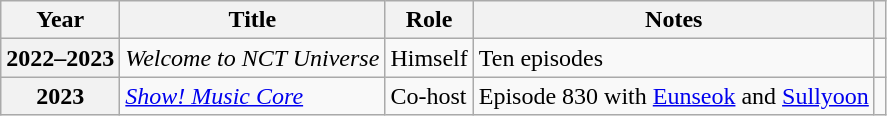<table class="wikitable plainrowheaders sortable">
<tr>
<th scope="col">Year</th>
<th scope="col">Title</th>
<th scope="col">Role</th>
<th scope="col" class="unsortable">Notes</th>
<th scope="col" class="unsortable"></th>
</tr>
<tr>
<th scope="row">2022–2023</th>
<td><em>Welcome to NCT Universe</em></td>
<td>Himself</td>
<td>Ten episodes</td>
<td></td>
</tr>
<tr>
<th scope="row">2023</th>
<td><em><a href='#'>Show! Music Core</a></em></td>
<td>Co-host</td>
<td>Episode 830 with <a href='#'>Eunseok</a> and <a href='#'>Sullyoon</a></td>
<td></td>
</tr>
</table>
